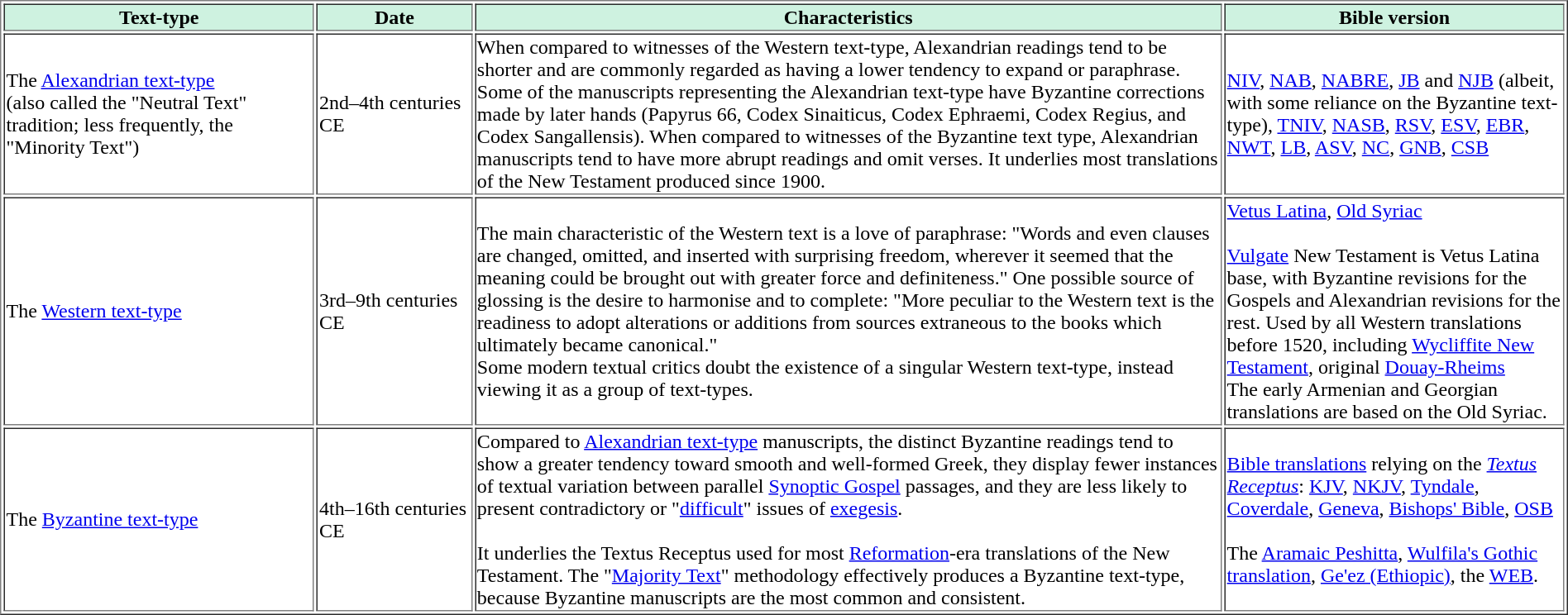<table border="1"  style="margin:auto; width:100%;">
<tr style="background:#cef2e0; text-align:center;">
<th width="20%">Text-type</th>
<th width=" 10%">Date</th>
<th>Characteristics</th>
<th>Bible version</th>
</tr>
<tr>
<td>The <a href='#'>Alexandrian text-type</a><br>(also called the "Neutral Text" tradition; less frequently, the "Minority Text")</td>
<td>2nd–4th centuries CE</td>
<td>When compared to witnesses of the Western text-type, Alexandrian readings tend to be shorter and are commonly regarded as having a lower tendency to expand or paraphrase. Some of the manuscripts representing the Alexandrian text-type have Byzantine corrections made by later hands (Papyrus 66, Codex Sinaiticus, Codex Ephraemi, Codex Regius, and Codex Sangallensis). When compared to witnesses of the Byzantine text type, Alexandrian manuscripts tend to have more abrupt readings and omit verses. It underlies most translations of the New Testament produced since 1900.</td>
<td><a href='#'>NIV</a>, <a href='#'>NAB</a>, <a href='#'>NABRE</a>,  <a href='#'>JB</a> and <a href='#'>NJB</a> (albeit, with some reliance on the Byzantine text-type), <a href='#'>TNIV</a>, <a href='#'>NASB</a>, <a href='#'>RSV</a>, <a href='#'>ESV</a>, <a href='#'>EBR</a>, <a href='#'>NWT</a>, <a href='#'>LB</a>, <a href='#'>ASV</a>, <a href='#'>NC</a>, <a href='#'>GNB</a>, <a href='#'>CSB</a></td>
</tr>
<tr>
<td>The <a href='#'>Western text-type</a></td>
<td>3rd–9th centuries CE</td>
<td>The main characteristic of the Western text is a love of paraphrase: "Words and even clauses are changed, omitted, and inserted with surprising freedom, wherever it seemed that the meaning could be brought out with greater force and definiteness." One possible source of glossing is the desire to harmonise and to complete: "More peculiar to the Western text is the readiness to adopt alterations or additions from sources extraneous to the books which ultimately became canonical."<br>Some modern textual critics doubt the existence of a singular Western text-type, instead viewing it as a group of text-types.</td>
<td><a href='#'>Vetus Latina</a>, <a href='#'>Old Syriac</a><br><br><a href='#'>Vulgate</a> New Testament is Vetus Latina base, with Byzantine revisions for the Gospels and Alexandrian revisions for the rest. Used by all Western translations before 1520, including <a href='#'>Wycliffite New Testament</a>, original <a href='#'>Douay-Rheims</a><br>The early Armenian and Georgian translations are based on the Old Syriac.</td>
</tr>
<tr>
<td>The <a href='#'>Byzantine text-type</a></td>
<td>4th–16th centuries CE</td>
<td>Compared to <a href='#'>Alexandrian text-type</a> manuscripts, the distinct Byzantine readings tend to show a greater tendency toward smooth and well-formed Greek, they display fewer instances of textual variation between parallel <a href='#'>Synoptic Gospel</a> passages, and they are less likely to present contradictory or "<a href='#'>difficult</a>" issues of <a href='#'>exegesis</a>.<br><br>It underlies the Textus Receptus used for most <a href='#'>Reformation</a>-era translations of the New Testament. The "<a href='#'>Majority Text</a>" methodology effectively produces a Byzantine text-type, because Byzantine manuscripts are the most common and consistent.</td>
<td><a href='#'>Bible translations</a> relying on the <em><a href='#'>Textus Receptus</a></em>: <a href='#'>KJV</a>, <a href='#'>NKJV</a>, <a href='#'>Tyndale</a>, <a href='#'>Coverdale</a>, <a href='#'>Geneva</a>, <a href='#'>Bishops' Bible</a>, <a href='#'>OSB</a><br><br>The <a href='#'>Aramaic Peshitta</a>, <a href='#'>Wulfila's Gothic translation</a>, <a href='#'>Ge'ez (Ethiopic)</a>,  the <a href='#'>WEB</a>.</td>
</tr>
</table>
